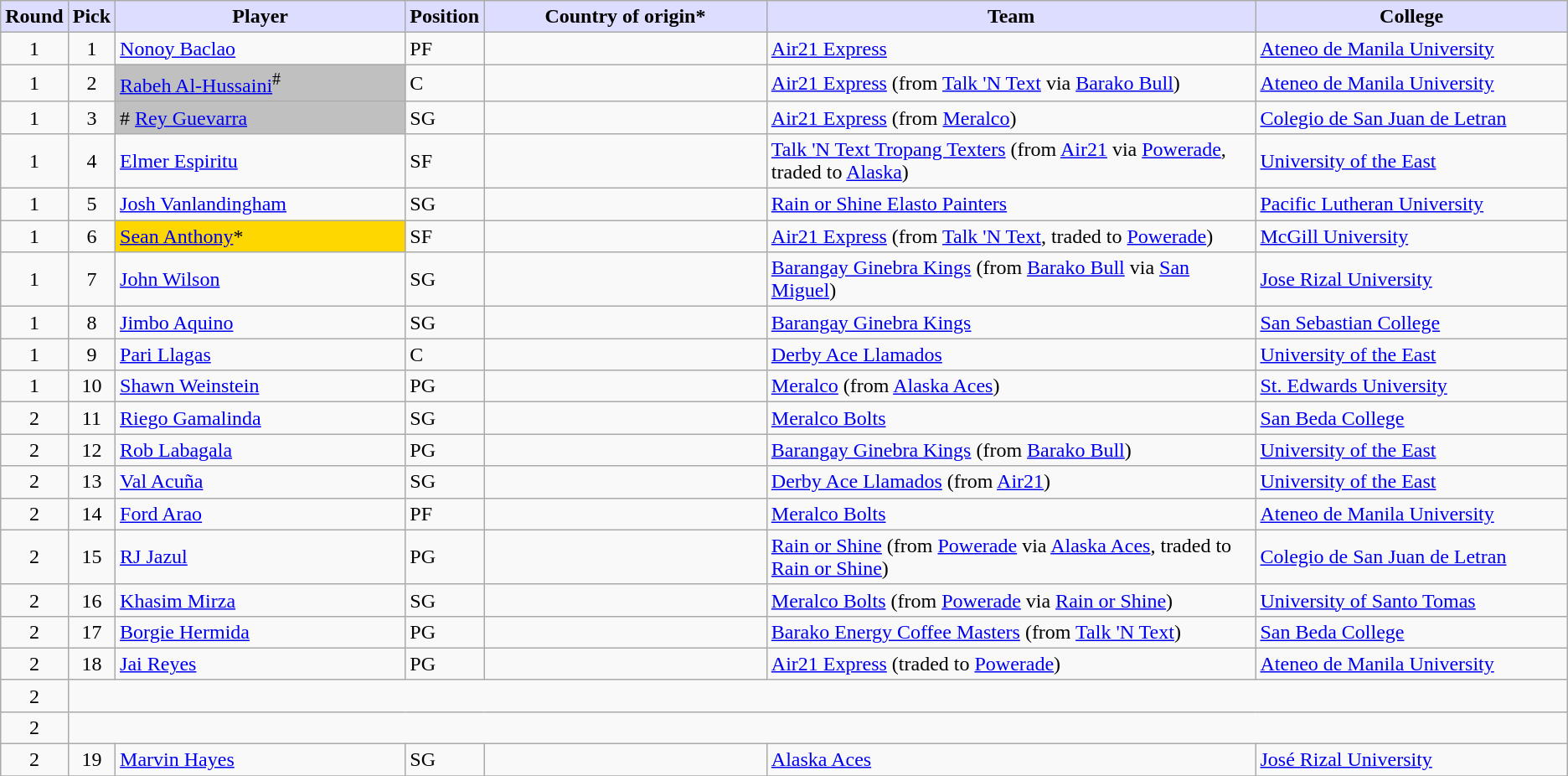<table class="wikitable sortable sortable">
<tr>
<th style="background:#DDDDFF;" width="1%">Round</th>
<th style="background:#DDDDFF;" width="1%">Pick</th>
<th style="background:#DDDDFF;" width="20%">Player</th>
<th style="background:#DDDDFF;" width="1%">Position</th>
<th style="background:#DDDDFF;" width="20%">Country of origin*</th>
<th style="background:#DDDDFF;" width="35%">Team</th>
<th style="background:#DDDDFF;" width="25%">College</th>
</tr>
<tr>
<td align=center>1</td>
<td align=center>1</td>
<td><a href='#'>Nonoy Baclao</a></td>
<td>PF</td>
<td></td>
<td><a href='#'>Air21 Express</a></td>
<td><a href='#'>Ateneo de Manila University</a></td>
</tr>
<tr>
<td align=center>1</td>
<td align=center>2</td>
<td bgcolor=silver><a href='#'>Rabeh Al-Hussaini</a><sup>#</sup></td>
<td>C</td>
<td></td>
<td><a href='#'>Air21 Express</a>  (from <a href='#'>Talk 'N Text</a> via <a href='#'>Barako Bull</a>)</td>
<td><a href='#'>Ateneo de Manila University</a></td>
</tr>
<tr>
<td align=center>1</td>
<td align=center>3</td>
<td bgcolor=silver># <a href='#'>Rey Guevarra</a></td>
<td>SG</td>
<td></td>
<td><a href='#'>Air21 Express</a>  (from <a href='#'>Meralco</a>)</td>
<td><a href='#'>Colegio de San Juan de Letran</a></td>
</tr>
<tr>
<td align=center>1</td>
<td align=center>4</td>
<td><a href='#'>Elmer Espiritu</a></td>
<td>SF</td>
<td></td>
<td><a href='#'>Talk 'N Text Tropang Texters</a>  (from  <a href='#'>Air21</a> via <a href='#'>Powerade</a>, traded to <a href='#'>Alaska</a>)</td>
<td><a href='#'>University of the East</a></td>
</tr>
<tr>
<td align=center>1</td>
<td align=center>5</td>
<td><a href='#'>Josh Vanlandingham</a></td>
<td>SG</td>
<td></td>
<td><a href='#'>Rain or Shine Elasto Painters</a></td>
<td><a href='#'>Pacific Lutheran University</a></td>
</tr>
<tr>
<td align=center>1</td>
<td align=center>6</td>
<td bgcolor=gold><a href='#'>Sean Anthony</a>*</td>
<td>SF</td>
<td></td>
<td><a href='#'>Air21 Express</a> (from <a href='#'>Talk 'N Text</a>, traded to <a href='#'>Powerade</a>)</td>
<td><a href='#'>McGill University</a></td>
</tr>
<tr>
<td align=center>1</td>
<td align=center>7</td>
<td><a href='#'>John Wilson</a></td>
<td>SG</td>
<td></td>
<td><a href='#'>Barangay Ginebra Kings</a> (from <a href='#'>Barako Bull</a> via <a href='#'>San Miguel</a>)</td>
<td><a href='#'>Jose Rizal University</a></td>
</tr>
<tr>
<td align=center>1</td>
<td align=center>8</td>
<td><a href='#'>Jimbo Aquino</a></td>
<td>SG</td>
<td></td>
<td><a href='#'>Barangay Ginebra Kings</a></td>
<td><a href='#'>San Sebastian College</a></td>
</tr>
<tr>
<td align=center>1</td>
<td align=center>9</td>
<td><a href='#'>Pari Llagas</a></td>
<td>C</td>
<td></td>
<td><a href='#'>Derby Ace Llamados</a></td>
<td><a href='#'>University of the East</a></td>
</tr>
<tr>
<td align=center>1</td>
<td align=center>10</td>
<td><a href='#'>Shawn Weinstein</a></td>
<td>PG</td>
<td></td>
<td><a href='#'>Meralco</a> (from <a href='#'>Alaska Aces</a>) </td>
<td><a href='#'>St. Edwards University</a></td>
</tr>
<tr>
<td align=center>2</td>
<td align=center>11</td>
<td><a href='#'>Riego Gamalinda</a></td>
<td>SG</td>
<td></td>
<td><a href='#'>Meralco Bolts</a> </td>
<td><a href='#'>San Beda College</a></td>
</tr>
<tr>
<td align=center>2</td>
<td align=center>12</td>
<td><a href='#'>Rob Labagala</a></td>
<td>PG</td>
<td></td>
<td><a href='#'>Barangay Ginebra Kings</a> (from <a href='#'>Barako Bull</a>)</td>
<td><a href='#'>University of the East</a></td>
</tr>
<tr>
<td align=center>2</td>
<td align=center>13</td>
<td><a href='#'>Val Acuña</a></td>
<td>SG</td>
<td></td>
<td><a href='#'>Derby Ace Llamados</a> (from <a href='#'>Air21</a>)</td>
<td><a href='#'>University of the East</a></td>
</tr>
<tr>
<td align=center>2</td>
<td align=center>14</td>
<td><a href='#'>Ford Arao</a></td>
<td>PF</td>
<td></td>
<td><a href='#'>Meralco Bolts</a></td>
<td><a href='#'>Ateneo de Manila University</a></td>
</tr>
<tr>
<td align=center>2</td>
<td align=center>15</td>
<td><a href='#'>RJ Jazul</a></td>
<td>PG</td>
<td></td>
<td><a href='#'>Rain or Shine</a> (from <a href='#'>Powerade</a> via <a href='#'>Alaska Aces</a>, traded to <a href='#'>Rain or Shine</a>)</td>
<td><a href='#'>Colegio de San Juan de Letran</a></td>
</tr>
<tr>
<td align=center>2</td>
<td align=center>16</td>
<td><a href='#'>Khasim Mirza</a></td>
<td>SG</td>
<td></td>
<td><a href='#'>Meralco Bolts</a> (from <a href='#'>Powerade</a> via <a href='#'>Rain or Shine</a>)</td>
<td><a href='#'>University of Santo Tomas</a></td>
</tr>
<tr>
<td align=center>2</td>
<td align=center>17</td>
<td><a href='#'>Borgie Hermida</a></td>
<td>PG</td>
<td></td>
<td><a href='#'>Barako Energy Coffee Masters</a> (from <a href='#'>Talk 'N Text</a>)</td>
<td><a href='#'>San Beda College</a></td>
</tr>
<tr>
<td align=center>2</td>
<td align=center>18</td>
<td><a href='#'>Jai Reyes</a></td>
<td>PG</td>
<td></td>
<td><a href='#'>Air21 Express</a> (traded to <a href='#'>Powerade</a>)</td>
<td><a href='#'>Ateneo de Manila University</a></td>
</tr>
<tr>
<td align=center>2</td>
<td colspan=6></td>
</tr>
<tr>
<td align=center>2</td>
<td colspan=6></td>
</tr>
<tr>
<td align=center>2</td>
<td align=center>19</td>
<td><a href='#'>Marvin Hayes</a></td>
<td>SG</td>
<td></td>
<td><a href='#'>Alaska Aces</a></td>
<td><a href='#'>José Rizal University</a></td>
</tr>
<tr>
</tr>
</table>
